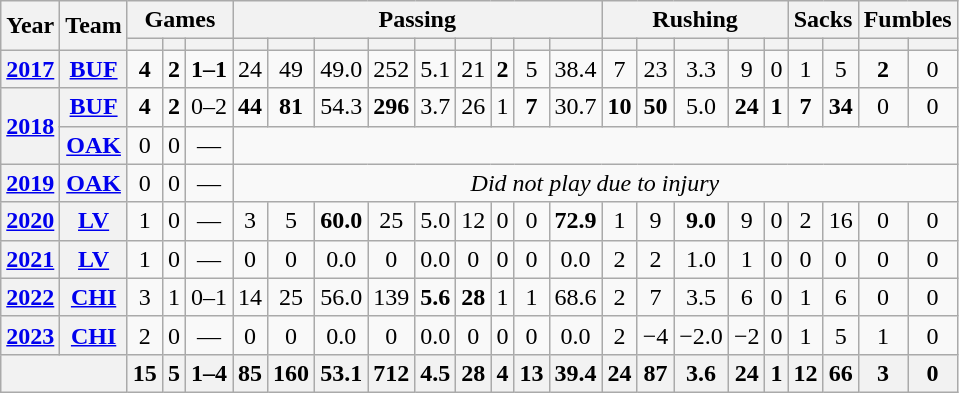<table class="wikitable" style="text-align:center;">
<tr>
<th rowspan="2">Year</th>
<th rowspan="2">Team</th>
<th colspan="3">Games</th>
<th colspan="9">Passing</th>
<th colspan="5">Rushing</th>
<th colspan="2">Sacks</th>
<th colspan="2">Fumbles</th>
</tr>
<tr>
<th></th>
<th></th>
<th></th>
<th></th>
<th></th>
<th></th>
<th></th>
<th></th>
<th></th>
<th></th>
<th></th>
<th></th>
<th></th>
<th></th>
<th></th>
<th></th>
<th></th>
<th></th>
<th></th>
<th></th>
<th></th>
</tr>
<tr>
<th><a href='#'>2017</a></th>
<th><a href='#'>BUF</a></th>
<td><strong>4</strong></td>
<td><strong>2</strong></td>
<td><strong>1–1</strong></td>
<td>24</td>
<td>49</td>
<td>49.0</td>
<td>252</td>
<td>5.1</td>
<td>21</td>
<td><strong>2</strong></td>
<td>5</td>
<td>38.4</td>
<td>7</td>
<td>23</td>
<td>3.3</td>
<td>9</td>
<td>0</td>
<td>1</td>
<td>5</td>
<td><strong>2</strong></td>
<td>0</td>
</tr>
<tr>
<th rowspan="2"><a href='#'>2018</a></th>
<th><a href='#'>BUF</a></th>
<td><strong>4</strong></td>
<td><strong>2</strong></td>
<td>0–2</td>
<td><strong>44</strong></td>
<td><strong>81</strong></td>
<td>54.3</td>
<td><strong>296</strong></td>
<td>3.7</td>
<td>26</td>
<td>1</td>
<td><strong>7</strong></td>
<td>30.7</td>
<td><strong>10</strong></td>
<td><strong>50</strong></td>
<td>5.0</td>
<td><strong>24</strong></td>
<td><strong>1</strong></td>
<td><strong>7</strong></td>
<td><strong>34</strong></td>
<td>0</td>
<td>0</td>
</tr>
<tr>
<th><a href='#'>OAK</a></th>
<td>0</td>
<td>0</td>
<td>—</td>
<td rowspan="1" colspan="18"></td>
</tr>
<tr>
<th><a href='#'>2019</a></th>
<th><a href='#'>OAK</a></th>
<td>0</td>
<td>0</td>
<td>—</td>
<td rowspan="1" colspan="18"><em>Did not play due to injury</em></td>
</tr>
<tr>
<th><a href='#'>2020</a></th>
<th><a href='#'>LV</a></th>
<td>1</td>
<td>0</td>
<td>—</td>
<td>3</td>
<td>5</td>
<td><strong>60.0</strong></td>
<td>25</td>
<td>5.0</td>
<td>12</td>
<td>0</td>
<td>0</td>
<td><strong>72.9</strong></td>
<td>1</td>
<td>9</td>
<td><strong>9.0</strong></td>
<td>9</td>
<td>0</td>
<td>2</td>
<td>16</td>
<td>0</td>
<td>0</td>
</tr>
<tr>
<th><a href='#'>2021</a></th>
<th><a href='#'>LV</a></th>
<td>1</td>
<td>0</td>
<td>—</td>
<td>0</td>
<td>0</td>
<td>0.0</td>
<td>0</td>
<td>0.0</td>
<td>0</td>
<td>0</td>
<td>0</td>
<td>0.0</td>
<td>2</td>
<td>2</td>
<td>1.0</td>
<td>1</td>
<td>0</td>
<td>0</td>
<td>0</td>
<td>0</td>
<td>0</td>
</tr>
<tr>
<th><a href='#'>2022</a></th>
<th><a href='#'>CHI</a></th>
<td>3</td>
<td>1</td>
<td>0–1</td>
<td>14</td>
<td>25</td>
<td>56.0</td>
<td>139</td>
<td><strong>5.6</strong></td>
<td><strong>28</strong></td>
<td>1</td>
<td>1</td>
<td>68.6</td>
<td>2</td>
<td>7</td>
<td>3.5</td>
<td>6</td>
<td>0</td>
<td>1</td>
<td>6</td>
<td>0</td>
<td>0</td>
</tr>
<tr>
<th><a href='#'>2023</a></th>
<th><a href='#'>CHI</a></th>
<td>2</td>
<td>0</td>
<td>—</td>
<td>0</td>
<td>0</td>
<td>0.0</td>
<td>0</td>
<td>0.0</td>
<td>0</td>
<td>0</td>
<td>0</td>
<td>0.0</td>
<td>2</td>
<td>−4</td>
<td>−2.0</td>
<td>−2</td>
<td>0</td>
<td>1</td>
<td>5</td>
<td>1</td>
<td>0</td>
</tr>
<tr>
<th colspan="2"></th>
<th>15</th>
<th>5</th>
<th>1–4</th>
<th>85</th>
<th>160</th>
<th>53.1</th>
<th>712</th>
<th>4.5</th>
<th>28</th>
<th>4</th>
<th>13</th>
<th>39.4</th>
<th>24</th>
<th>87</th>
<th>3.6</th>
<th>24</th>
<th>1</th>
<th>12</th>
<th>66</th>
<th>3</th>
<th>0</th>
</tr>
</table>
